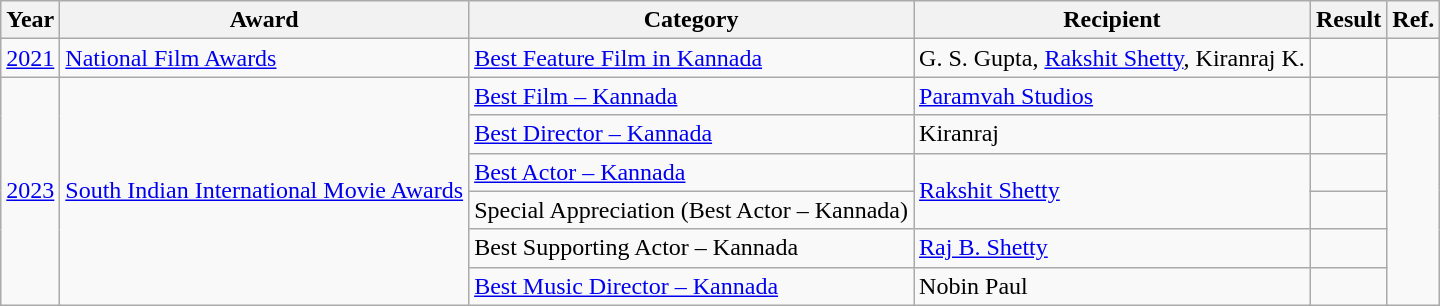<table class="wikitable">
<tr>
<th>Year</th>
<th>Award</th>
<th>Category</th>
<th>Recipient</th>
<th>Result</th>
<th>Ref.</th>
</tr>
<tr>
<td><a href='#'>2021</a></td>
<td><a href='#'>National Film Awards</a></td>
<td><a href='#'>Best Feature Film in Kannada</a></td>
<td>G. S. Gupta, <a href='#'>Rakshit Shetty</a>, Kiranraj K.</td>
<td></td>
<td></td>
</tr>
<tr>
<td rowspan="8"><a href='#'>2023</a></td>
<td rowspan="8"><a href='#'>South Indian International Movie Awards</a></td>
<td><a href='#'>Best Film – Kannada</a></td>
<td><a href='#'>Paramvah Studios</a></td>
<td></td>
<td rowspan="8"></td>
</tr>
<tr>
<td><a href='#'>Best Director – Kannada</a></td>
<td>Kiranraj</td>
<td></td>
</tr>
<tr>
<td><a href='#'>Best Actor – Kannada</a></td>
<td rowspan="2"><a href='#'>Rakshit Shetty</a></td>
<td></td>
</tr>
<tr>
<td>Special Appreciation (Best Actor – Kannada)</td>
<td></td>
</tr>
<tr>
<td>Best Supporting Actor – Kannada</td>
<td><a href='#'>Raj B. Shetty</a></td>
<td></td>
</tr>
<tr>
<td><a href='#'>Best Music Director – Kannada</a></td>
<td>Nobin Paul</td>
<td></td>
</tr>
</table>
